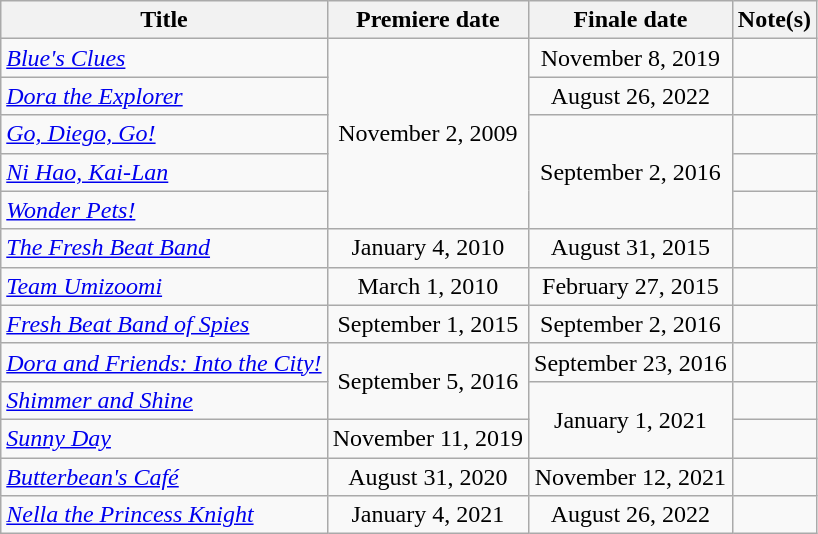<table class="wikitable sortable" style="text-align:center;">
<tr>
<th>Title</th>
<th>Premiere date</th>
<th>Finale date</th>
<th>Note(s)</th>
</tr>
<tr>
<td scope="row" style="text-align:left;"><em><a href='#'>Blue's Clues</a></em></td>
<td rowspan=5>November 2, 2009</td>
<td>November 8, 2019</td>
<td></td>
</tr>
<tr>
<td scope="row" style="text-align:left;"><em><a href='#'>Dora the Explorer</a></em></td>
<td>August 26, 2022</td>
<td></td>
</tr>
<tr>
<td scope="row" style="text-align:left;"><em><a href='#'>Go, Diego, Go!</a></em></td>
<td rowspan=3>September 2, 2016</td>
<td></td>
</tr>
<tr>
<td scope="row" style="text-align:left;"><em><a href='#'>Ni Hao, Kai-Lan</a></em></td>
<td></td>
</tr>
<tr>
<td scope="row" style="text-align:left;"><em><a href='#'>Wonder Pets!</a></em></td>
<td></td>
</tr>
<tr>
<td scope="row" style="text-align:left;"><em><a href='#'>The Fresh Beat Band</a></em></td>
<td>January 4, 2010</td>
<td>August 31, 2015</td>
<td></td>
</tr>
<tr>
<td scope="row" style="text-align:left;"><em><a href='#'>Team Umizoomi</a></em></td>
<td>March 1, 2010</td>
<td>February 27, 2015</td>
<td></td>
</tr>
<tr>
<td scope="row" style="text-align:left;"><em><a href='#'>Fresh Beat Band of Spies</a></em></td>
<td>September 1, 2015</td>
<td>September 2, 2016</td>
<td></td>
</tr>
<tr>
<td scope="row" style="text-align:left;"><em><a href='#'>Dora and Friends: Into the City!</a></em></td>
<td rowspan=2>September 5, 2016</td>
<td>September 23, 2016</td>
<td></td>
</tr>
<tr>
<td scope="row" style="text-align:left;"><em><a href='#'>Shimmer and Shine</a></em></td>
<td rowspan="2">January 1, 2021</td>
<td></td>
</tr>
<tr>
<td scope="row" style="text-align:left;"><em><a href='#'>Sunny Day</a></em></td>
<td>November 11, 2019</td>
<td></td>
</tr>
<tr>
<td scope="row" style="text-align:left;"><em><a href='#'>Butterbean's Café</a></em></td>
<td>August 31, 2020</td>
<td>November 12, 2021</td>
<td></td>
</tr>
<tr>
<td scope="row" style="text-align:left;"><em><a href='#'>Nella the Princess Knight</a></em></td>
<td>January 4, 2021</td>
<td>August 26, 2022</td>
<td></td>
</tr>
</table>
